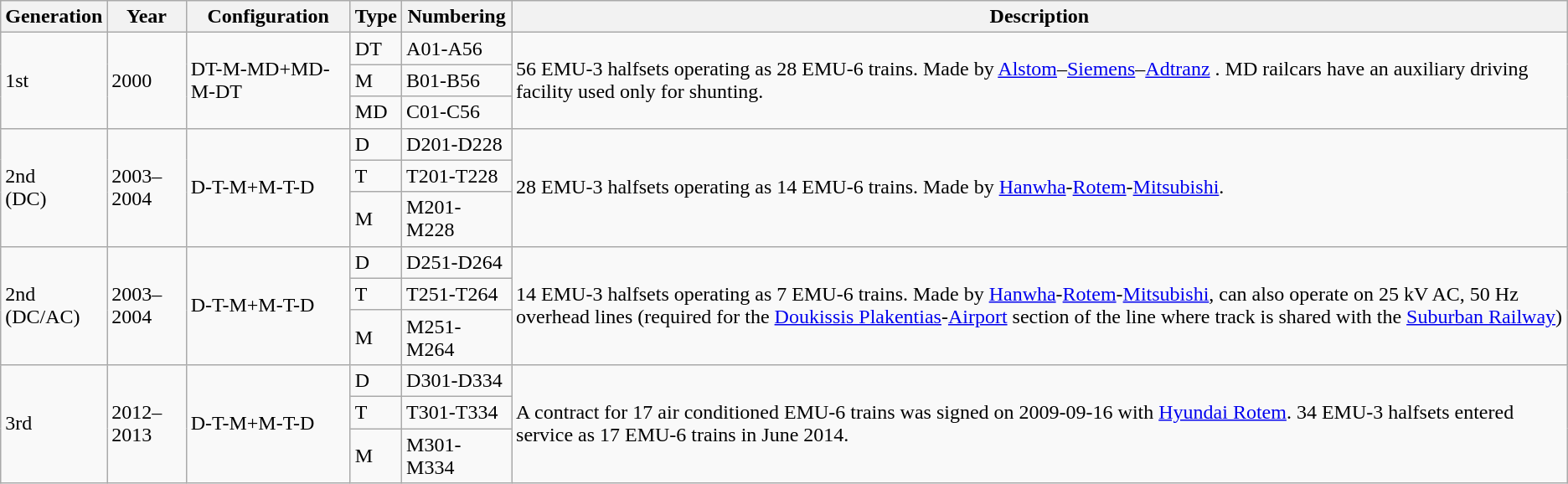<table class="wikitable">
<tr>
<th>Generation</th>
<th>Year</th>
<th>Configuration</th>
<th>Type</th>
<th>Numbering</th>
<th Left>Description</th>
</tr>
<tr>
<td rowspan="3">1st</td>
<td rowspan="3">2000</td>
<td rowspan="3">DT-M-MD+MD-M-DT</td>
<td>DT</td>
<td>A01-A56</td>
<td rowspan="3">56 EMU-3 halfsets operating as 28 EMU-6 trains. Made by <a href='#'>Alstom</a>–<a href='#'>Siemens</a>–<a href='#'>Adtranz</a> . MD railcars have an auxiliary driving facility used only for shunting.</td>
</tr>
<tr>
<td>M</td>
<td>B01-B56</td>
</tr>
<tr>
<td>MD</td>
<td>C01-C56</td>
</tr>
<tr>
<td rowspan="3">2nd<br>(DC)</td>
<td rowspan="3">2003–2004</td>
<td rowspan="3">D-T-M+M-T-D</td>
<td>D</td>
<td>D201-D228</td>
<td rowspan="3">28 EMU-3 halfsets operating as 14 EMU-6 trains. Made by <a href='#'>Hanwha</a>-<a href='#'>Rotem</a>-<a href='#'>Mitsubishi</a>.</td>
</tr>
<tr>
<td>T</td>
<td>T201-T228</td>
</tr>
<tr>
<td>M</td>
<td>M201-M228</td>
</tr>
<tr>
<td rowspan="3">2nd<br>(DC/AC)</td>
<td rowspan="3">2003–2004</td>
<td rowspan="3">D-T-M+M-T-D</td>
<td>D</td>
<td>D251-D264</td>
<td rowspan="3">14 EMU-3 halfsets operating as 7 EMU-6 trains. Made by <a href='#'>Hanwha</a>-<a href='#'>Rotem</a>-<a href='#'>Mitsubishi</a>, can also operate on 25 kV AC, 50 Hz overhead lines (required for the <a href='#'>Doukissis Plakentias</a>-<a href='#'>Airport</a> section of the line where track is shared with the <a href='#'>Suburban Railway</a>)</td>
</tr>
<tr>
<td>T</td>
<td>T251-T264</td>
</tr>
<tr>
<td>M</td>
<td>M251-M264</td>
</tr>
<tr>
<td rowspan="3">3rd</td>
<td rowspan="3">2012–2013</td>
<td rowspan="3">D-T-M+M-T-D</td>
<td>D</td>
<td>D301-D334</td>
<td rowspan="3">A contract for 17 air conditioned EMU-6 trains was signed on 2009-09-16 with <a href='#'>Hyundai Rotem</a>. 34 EMU-3 halfsets entered service as 17 EMU-6 trains in June 2014.</td>
</tr>
<tr>
<td>T</td>
<td>T301-T334</td>
</tr>
<tr>
<td>M</td>
<td>M301-M334</td>
</tr>
</table>
